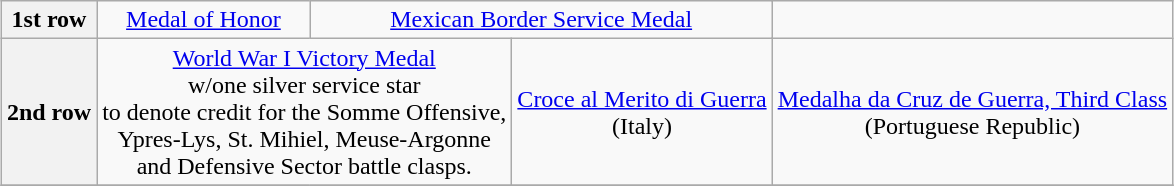<table class="wikitable" style="margin:1em auto; text-align:center;">
<tr>
<th>1st row</th>
<td colspan="2"><a href='#'>Medal of Honor</a></td>
<td colspan="2"><a href='#'>Mexican Border Service Medal</a></td>
</tr>
<tr>
<th>2nd row</th>
<td colspan="3"><a href='#'>World War I Victory Medal</a><br> w/one silver service star<br> to denote credit for the Somme Offensive, <br>Ypres-Lys, St. Mihiel, Meuse-Argonne<br> and Defensive Sector battle clasps.</td>
<td colspan="3"><a href='#'>Croce al Merito di Guerra</a> <br>(Italy)</td>
<td colspan="3"><a href='#'>Medalha da Cruz de Guerra, Third Class</a> <br>(Portuguese Republic)</td>
</tr>
<tr>
</tr>
</table>
